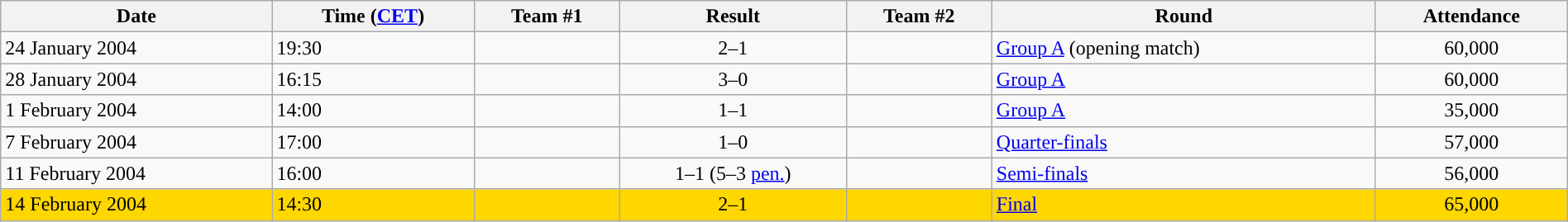<table class="wikitable" width="100%">
<tr>
<th>Date</th>
<th>Time (<a href='#'>CET</a>)</th>
<th>Team #1</th>
<th>Result</th>
<th>Team #2</th>
<th>Round</th>
<th>Attendance</th>
</tr>
<tr>
<td>24 January 2004</td>
<td>19:30</td>
<td align="right"></td>
<td style="text-align:center;">2–1</td>
<td></td>
<td><a href='#'>Group A</a> (opening match)</td>
<td style="text-align:center;">60,000</td>
</tr>
<tr>
<td>28 January 2004</td>
<td>16:15</td>
<td align="right"></td>
<td style="text-align:center;">3–0</td>
<td></td>
<td><a href='#'>Group A</a></td>
<td style="text-align:center;">60,000</td>
</tr>
<tr>
<td>1 February 2004</td>
<td>14:00</td>
<td align="right"></td>
<td style="text-align:center;">1–1</td>
<td></td>
<td><a href='#'>Group A</a></td>
<td style="text-align:center;">35,000</td>
</tr>
<tr>
<td>7 February 2004</td>
<td>17:00</td>
<td align="right"></td>
<td style="text-align:center;">1–0</td>
<td></td>
<td><a href='#'>Quarter-finals</a></td>
<td style="text-align:center;">57,000</td>
</tr>
<tr>
<td>11 February 2004</td>
<td>16:00</td>
<td align="right"></td>
<td style="text-align:center;">1–1 (5–3 <a href='#'>pen.</a>)</td>
<td></td>
<td><a href='#'>Semi-finals</a></td>
<td style="text-align:center;">56,000</td>
</tr>
<tr style="background:gold;">
<td>14 February 2004</td>
<td>14:30</td>
<td align="right"></td>
<td style="text-align:center;">2–1</td>
<td></td>
<td><a href='#'>Final</a></td>
<td style="text-align:center;">65,000</td>
</tr>
</table>
